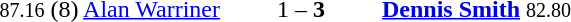<table style="text-align:center">
<tr>
<th width=223></th>
<th width=100></th>
<th width=223></th>
</tr>
<tr>
<td align=right><small>87.16</small> (8) <a href='#'>Alan Warriner</a> </td>
<td>1 – <strong>3</strong></td>
<td align=left> <strong><a href='#'>Dennis Smith</a></strong> <small>82.80</small></td>
</tr>
</table>
